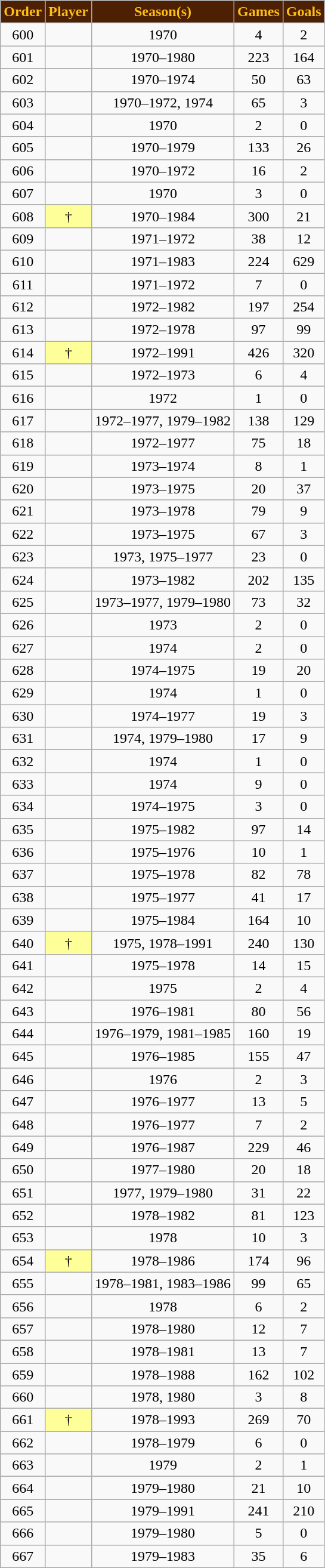<table class="wikitable sortable" style="text-align:center; width=70%">
<tr>
<th style="background: #4D2004; color: #FBBF15; font-weight:bold">Order</th>
<th style="background: #4D2004; color: #FBBF15; font-weight:bold">Player</th>
<th style="background: #4D2004; color: #FBBF15; font-weight:bold">Season(s)</th>
<th style="background: #4D2004; color: #FBBF15; font-weight:bold">Games</th>
<th style="background: #4D2004; color: #FBBF15; font-weight:bold">Goals</th>
</tr>
<tr>
<td>600</td>
<td></td>
<td>1970</td>
<td>4</td>
<td>2</td>
</tr>
<tr>
<td>601</td>
<td></td>
<td>1970–1980</td>
<td>223</td>
<td>164</td>
</tr>
<tr>
<td>602</td>
<td></td>
<td>1970–1974</td>
<td>50</td>
<td>63</td>
</tr>
<tr>
<td>603</td>
<td></td>
<td>1970–1972, 1974</td>
<td>65</td>
<td>3</td>
</tr>
<tr>
<td>604</td>
<td></td>
<td>1970</td>
<td>2</td>
<td>0</td>
</tr>
<tr>
<td>605</td>
<td></td>
<td>1970–1979</td>
<td>133</td>
<td>26</td>
</tr>
<tr>
<td>606</td>
<td></td>
<td>1970–1972</td>
<td>16</td>
<td>2</td>
</tr>
<tr>
<td>607</td>
<td></td>
<td>1970</td>
<td>3</td>
<td>0</td>
</tr>
<tr>
<td>608</td>
<td style="background:#FFFF99">†</td>
<td>1970–1984</td>
<td>300</td>
<td>21</td>
</tr>
<tr>
<td>609</td>
<td></td>
<td>1971–1972</td>
<td>38</td>
<td>12</td>
</tr>
<tr>
<td>610</td>
<td></td>
<td>1971–1983</td>
<td>224</td>
<td>629</td>
</tr>
<tr>
<td>611</td>
<td></td>
<td>1971–1972</td>
<td>7</td>
<td>0</td>
</tr>
<tr>
<td>612</td>
<td></td>
<td>1972–1982</td>
<td>197</td>
<td>254</td>
</tr>
<tr>
<td>613</td>
<td></td>
<td>1972–1978</td>
<td>97</td>
<td>99</td>
</tr>
<tr>
<td>614</td>
<td style="background:#FFFF99">†</td>
<td>1972–1991</td>
<td>426</td>
<td>320</td>
</tr>
<tr>
<td>615</td>
<td></td>
<td>1972–1973</td>
<td>6</td>
<td>4</td>
</tr>
<tr>
<td>616</td>
<td></td>
<td>1972</td>
<td>1</td>
<td>0</td>
</tr>
<tr>
<td>617</td>
<td></td>
<td>1972–1977, 1979–1982</td>
<td>138</td>
<td>129</td>
</tr>
<tr>
<td>618</td>
<td></td>
<td>1972–1977</td>
<td>75</td>
<td>18</td>
</tr>
<tr>
<td>619</td>
<td></td>
<td>1973–1974</td>
<td>8</td>
<td>1</td>
</tr>
<tr>
<td>620</td>
<td></td>
<td>1973–1975</td>
<td>20</td>
<td>37</td>
</tr>
<tr>
<td>621</td>
<td></td>
<td>1973–1978</td>
<td>79</td>
<td>9</td>
</tr>
<tr>
<td>622</td>
<td></td>
<td>1973–1975</td>
<td>67</td>
<td>3</td>
</tr>
<tr>
<td>623</td>
<td></td>
<td>1973, 1975–1977</td>
<td>23</td>
<td>0</td>
</tr>
<tr>
<td>624</td>
<td></td>
<td>1973–1982</td>
<td>202</td>
<td>135</td>
</tr>
<tr>
<td>625</td>
<td></td>
<td>1973–1977, 1979–1980</td>
<td>73</td>
<td>32</td>
</tr>
<tr>
<td>626</td>
<td></td>
<td>1973</td>
<td>2</td>
<td>0</td>
</tr>
<tr>
<td>627</td>
<td></td>
<td>1974</td>
<td>2</td>
<td>0</td>
</tr>
<tr>
<td>628</td>
<td></td>
<td>1974–1975</td>
<td>19</td>
<td>20</td>
</tr>
<tr>
<td>629</td>
<td></td>
<td>1974</td>
<td>1</td>
<td>0</td>
</tr>
<tr>
<td>630</td>
<td></td>
<td>1974–1977</td>
<td>19</td>
<td>3</td>
</tr>
<tr>
<td>631</td>
<td></td>
<td>1974, 1979–1980</td>
<td>17</td>
<td>9</td>
</tr>
<tr>
<td>632</td>
<td></td>
<td>1974</td>
<td>1</td>
<td>0</td>
</tr>
<tr>
<td>633</td>
<td></td>
<td>1974</td>
<td>9</td>
<td>0</td>
</tr>
<tr>
<td>634</td>
<td></td>
<td>1974–1975</td>
<td>3</td>
<td>0</td>
</tr>
<tr>
<td>635</td>
<td></td>
<td>1975–1982</td>
<td>97</td>
<td>14</td>
</tr>
<tr>
<td>636</td>
<td></td>
<td>1975–1976</td>
<td>10</td>
<td>1</td>
</tr>
<tr>
<td>637</td>
<td></td>
<td>1975–1978</td>
<td>82</td>
<td>78</td>
</tr>
<tr>
<td>638</td>
<td></td>
<td>1975–1977</td>
<td>41</td>
<td>17</td>
</tr>
<tr>
<td>639</td>
<td></td>
<td>1975–1984</td>
<td>164</td>
<td>10</td>
</tr>
<tr>
<td>640</td>
<td style="background:#FFFF99">†</td>
<td>1975, 1978–1991</td>
<td>240</td>
<td>130</td>
</tr>
<tr>
<td>641</td>
<td></td>
<td>1975–1978</td>
<td>14</td>
<td>15</td>
</tr>
<tr>
<td>642</td>
<td></td>
<td>1975</td>
<td>2</td>
<td>4</td>
</tr>
<tr>
<td>643</td>
<td></td>
<td>1976–1981</td>
<td>80</td>
<td>56</td>
</tr>
<tr>
<td>644</td>
<td></td>
<td>1976–1979, 1981–1985</td>
<td>160</td>
<td>19</td>
</tr>
<tr>
<td>645</td>
<td></td>
<td>1976–1985</td>
<td>155</td>
<td>47</td>
</tr>
<tr>
<td>646</td>
<td></td>
<td>1976</td>
<td>2</td>
<td>3</td>
</tr>
<tr>
<td>647</td>
<td></td>
<td>1976–1977</td>
<td>13</td>
<td>5</td>
</tr>
<tr>
<td>648</td>
<td></td>
<td>1976–1977</td>
<td>7</td>
<td>2</td>
</tr>
<tr>
<td>649</td>
<td></td>
<td>1976–1987</td>
<td>229</td>
<td>46</td>
</tr>
<tr>
<td>650</td>
<td></td>
<td>1977–1980</td>
<td>20</td>
<td>18</td>
</tr>
<tr>
<td>651</td>
<td></td>
<td>1977, 1979–1980</td>
<td>31</td>
<td>22</td>
</tr>
<tr>
<td>652</td>
<td></td>
<td>1978–1982</td>
<td>81</td>
<td>123</td>
</tr>
<tr>
<td>653</td>
<td></td>
<td>1978</td>
<td>10</td>
<td>3</td>
</tr>
<tr>
<td>654</td>
<td style="background:#FFFF99">†</td>
<td>1978–1986</td>
<td>174</td>
<td>96</td>
</tr>
<tr>
<td>655</td>
<td></td>
<td>1978–1981, 1983–1986</td>
<td>99</td>
<td>65</td>
</tr>
<tr>
<td>656</td>
<td></td>
<td>1978</td>
<td>6</td>
<td>2</td>
</tr>
<tr>
<td>657</td>
<td></td>
<td>1978–1980</td>
<td>12</td>
<td>7</td>
</tr>
<tr>
<td>658</td>
<td></td>
<td>1978–1981</td>
<td>13</td>
<td>7</td>
</tr>
<tr>
<td>659</td>
<td></td>
<td>1978–1988</td>
<td>162</td>
<td>102</td>
</tr>
<tr>
<td>660</td>
<td></td>
<td>1978, 1980</td>
<td>3</td>
<td>8</td>
</tr>
<tr>
<td>661</td>
<td style="background:#FFFF99">†</td>
<td>1978–1993</td>
<td>269</td>
<td>70</td>
</tr>
<tr>
<td>662</td>
<td></td>
<td>1978–1979</td>
<td>6</td>
<td>0</td>
</tr>
<tr>
<td>663</td>
<td></td>
<td>1979</td>
<td>2</td>
<td>1</td>
</tr>
<tr>
<td>664</td>
<td></td>
<td>1979–1980</td>
<td>21</td>
<td>10</td>
</tr>
<tr>
<td>665</td>
<td></td>
<td>1979–1991</td>
<td>241</td>
<td>210</td>
</tr>
<tr>
<td>666</td>
<td></td>
<td>1979–1980</td>
<td>5</td>
<td>0</td>
</tr>
<tr>
<td>667</td>
<td></td>
<td>1979–1983</td>
<td>35</td>
<td>6</td>
</tr>
</table>
